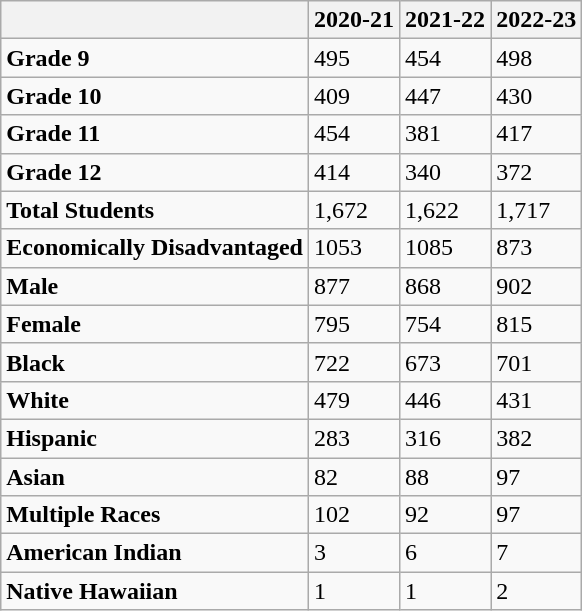<table class="wikitable">
<tr>
<th></th>
<th>2020-21</th>
<th>2021-22</th>
<th>2022-23</th>
</tr>
<tr>
<td><strong>Grade 9</strong></td>
<td>495</td>
<td>454</td>
<td>498</td>
</tr>
<tr>
<td><strong>Grade 10</strong></td>
<td>409</td>
<td>447</td>
<td>430</td>
</tr>
<tr>
<td><strong>Grade 11</strong></td>
<td>454</td>
<td>381</td>
<td>417</td>
</tr>
<tr>
<td><strong>Grade 12</strong></td>
<td>414</td>
<td>340</td>
<td>372</td>
</tr>
<tr>
<td><strong>Total Students</strong></td>
<td>1,672</td>
<td>1,622</td>
<td>1,717</td>
</tr>
<tr>
<td><strong>Economically Disadvantaged</strong></td>
<td>1053</td>
<td>1085</td>
<td>873</td>
</tr>
<tr>
<td><strong>Male</strong></td>
<td>877</td>
<td>868</td>
<td>902</td>
</tr>
<tr>
<td><strong>Female</strong></td>
<td>795</td>
<td>754</td>
<td>815</td>
</tr>
<tr>
<td><strong>Black</strong></td>
<td>722</td>
<td>673</td>
<td>701</td>
</tr>
<tr>
<td><strong>White</strong></td>
<td>479</td>
<td>446</td>
<td>431</td>
</tr>
<tr>
<td><strong>Hispanic</strong></td>
<td>283</td>
<td>316</td>
<td>382</td>
</tr>
<tr>
<td><strong>Asian</strong></td>
<td>82</td>
<td>88</td>
<td>97</td>
</tr>
<tr>
<td><strong>Multiple Races</strong></td>
<td>102</td>
<td>92</td>
<td>97</td>
</tr>
<tr>
<td><strong>American Indian</strong></td>
<td>3</td>
<td>6</td>
<td>7</td>
</tr>
<tr>
<td><strong>Native Hawaiian</strong></td>
<td>1</td>
<td>1</td>
<td>2</td>
</tr>
</table>
